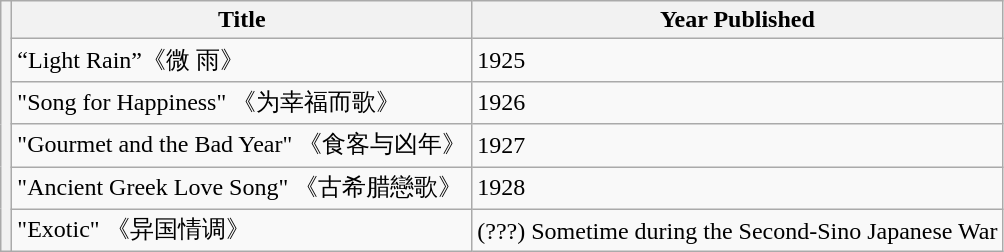<table class="wikitable">
<tr>
<th rowspan="6"></th>
<th>Title</th>
<th>Year Published</th>
</tr>
<tr>
<td>“Light Rain”《微 雨》</td>
<td>1925</td>
</tr>
<tr>
<td>"Song for Happiness" 《为幸福而歌》</td>
<td>1926</td>
</tr>
<tr>
<td>"Gourmet and the Bad Year" 《食客与凶年》</td>
<td>1927</td>
</tr>
<tr>
<td>"Ancient Greek Love Song" 《古希腊戀歌》</td>
<td>1928</td>
</tr>
<tr>
<td>"Exotic" 《异国情调》</td>
<td>(???) Sometime during the Second-Sino Japanese War</td>
</tr>
</table>
